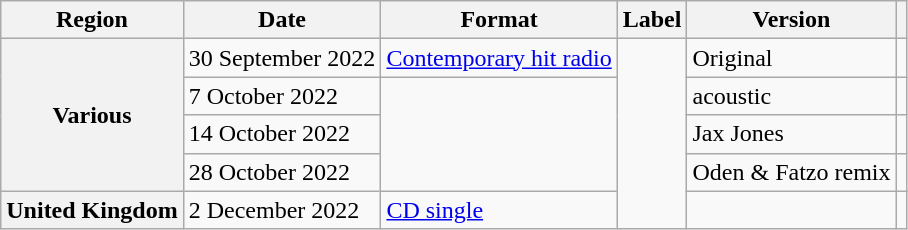<table class="wikitable plainrowheaders">
<tr>
<th scope="col">Region</th>
<th scope="col">Date</th>
<th scope="col">Format</th>
<th scope="col">Label</th>
<th scope="col">Version</th>
<th scope="col"></th>
</tr>
<tr>
<th scope="row" rowspan="4">Various</th>
<td>30 September 2022</td>
<td><a href='#'>Contemporary hit radio</a></td>
<td rowspan="5"></td>
<td>Original</td>
<td></td>
</tr>
<tr>
<td>7 October 2022</td>
<td rowspan="3"></td>
<td>acoustic</td>
<td></td>
</tr>
<tr>
<td>14 October 2022</td>
<td>Jax Jones</td>
<td></td>
</tr>
<tr>
<td>28 October 2022</td>
<td>Oden & Fatzo remix</td>
<td></td>
</tr>
<tr>
<th scope="row">United Kingdom</th>
<td>2 December 2022</td>
<td><a href='#'>CD single</a></td>
<td></td>
<td></td>
</tr>
</table>
